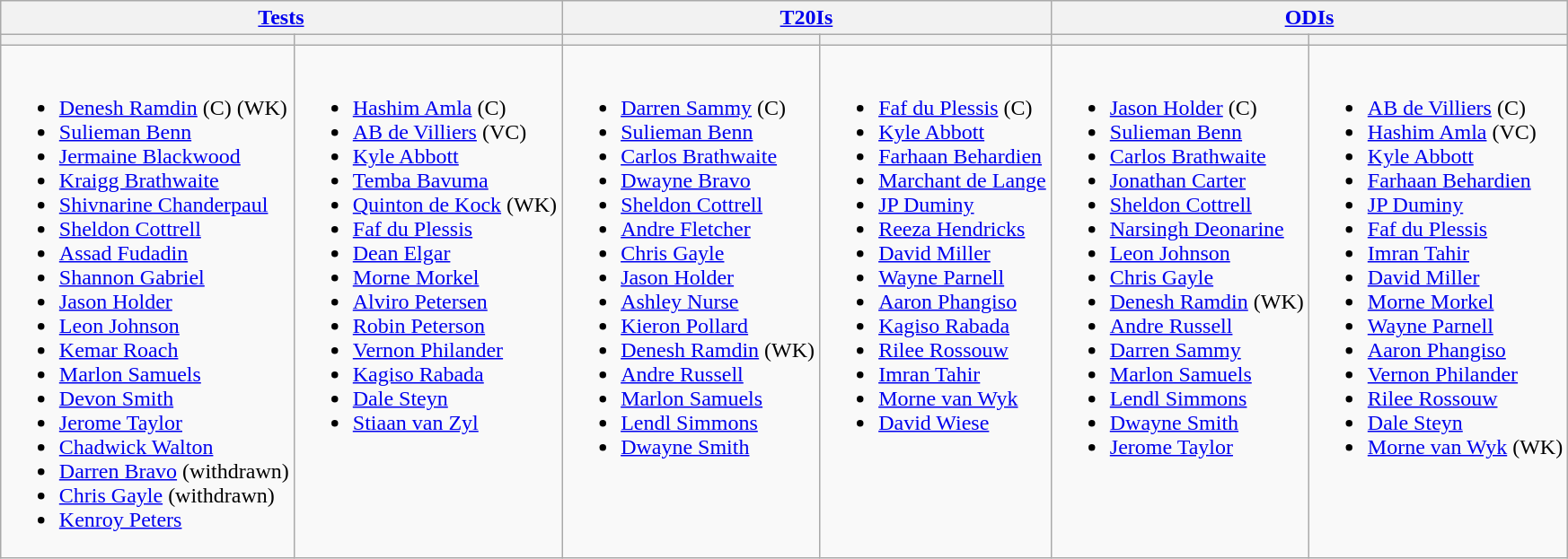<table class="wikitable" style="text-align:left; margin:auto">
<tr>
<th colspan="2"><a href='#'>Tests</a></th>
<th colspan="2"><a href='#'>T20Is</a></th>
<th colspan="2"><a href='#'>ODIs</a></th>
</tr>
<tr>
<th></th>
<th></th>
<th></th>
<th></th>
<th></th>
<th></th>
</tr>
<tr style="vertical-align:top">
<td><br><ul><li><a href='#'>Denesh Ramdin</a> (C) (WK)</li><li><a href='#'>Sulieman Benn</a></li><li><a href='#'>Jermaine Blackwood</a></li><li><a href='#'>Kraigg Brathwaite</a></li><li><a href='#'>Shivnarine Chanderpaul</a></li><li><a href='#'>Sheldon Cottrell</a></li><li><a href='#'>Assad Fudadin</a></li><li><a href='#'>Shannon Gabriel</a></li><li><a href='#'>Jason Holder</a></li><li><a href='#'>Leon Johnson</a></li><li><a href='#'>Kemar Roach</a></li><li><a href='#'>Marlon Samuels</a></li><li><a href='#'>Devon Smith</a></li><li><a href='#'>Jerome Taylor</a></li><li><a href='#'>Chadwick Walton</a></li><li><a href='#'>Darren Bravo</a> (withdrawn)</li><li><a href='#'>Chris Gayle</a> (withdrawn)</li><li><a href='#'>Kenroy Peters</a></li></ul></td>
<td><br><ul><li><a href='#'>Hashim Amla</a> (C)</li><li><a href='#'>AB de Villiers</a> (VC)</li><li><a href='#'>Kyle Abbott</a></li><li><a href='#'>Temba Bavuma</a></li><li><a href='#'>Quinton de Kock</a> (WK)</li><li><a href='#'>Faf du Plessis</a></li><li><a href='#'>Dean Elgar</a></li><li><a href='#'>Morne Morkel</a></li><li><a href='#'>Alviro Petersen</a></li><li><a href='#'>Robin Peterson</a></li><li><a href='#'>Vernon Philander</a></li><li><a href='#'>Kagiso Rabada</a></li><li><a href='#'>Dale Steyn</a></li><li><a href='#'>Stiaan van Zyl</a></li></ul></td>
<td><br><ul><li><a href='#'>Darren Sammy</a> (C)</li><li><a href='#'>Sulieman Benn</a></li><li><a href='#'>Carlos Brathwaite</a></li><li><a href='#'>Dwayne Bravo</a></li><li><a href='#'>Sheldon Cottrell</a></li><li><a href='#'>Andre Fletcher</a></li><li><a href='#'>Chris Gayle</a></li><li><a href='#'>Jason Holder</a></li><li><a href='#'>Ashley Nurse</a></li><li><a href='#'>Kieron Pollard</a></li><li><a href='#'>Denesh Ramdin</a> (WK)</li><li><a href='#'>Andre Russell</a></li><li><a href='#'>Marlon Samuels</a></li><li><a href='#'>Lendl Simmons</a></li><li><a href='#'>Dwayne Smith</a></li></ul></td>
<td><br><ul><li><a href='#'>Faf du Plessis</a> (C)</li><li><a href='#'>Kyle Abbott</a></li><li><a href='#'>Farhaan Behardien</a></li><li><a href='#'>Marchant de Lange</a></li><li><a href='#'>JP Duminy</a></li><li><a href='#'>Reeza Hendricks</a></li><li><a href='#'>David Miller</a></li><li><a href='#'>Wayne Parnell</a></li><li><a href='#'>Aaron Phangiso</a></li><li><a href='#'>Kagiso Rabada</a></li><li><a href='#'>Rilee Rossouw</a></li><li><a href='#'>Imran Tahir</a></li><li><a href='#'>Morne van Wyk</a></li><li><a href='#'>David Wiese</a></li></ul></td>
<td><br><ul><li><a href='#'>Jason Holder</a> (C)</li><li><a href='#'>Sulieman Benn</a></li><li><a href='#'>Carlos Brathwaite</a></li><li><a href='#'>Jonathan Carter</a></li><li><a href='#'>Sheldon Cottrell</a></li><li><a href='#'>Narsingh Deonarine</a></li><li><a href='#'>Leon Johnson</a></li><li><a href='#'>Chris Gayle</a></li><li><a href='#'>Denesh Ramdin</a> (WK)</li><li><a href='#'>Andre Russell</a></li><li><a href='#'>Darren Sammy</a></li><li><a href='#'>Marlon Samuels</a></li><li><a href='#'>Lendl Simmons</a></li><li><a href='#'>Dwayne Smith</a></li><li><a href='#'>Jerome Taylor</a></li></ul></td>
<td><br><ul><li><a href='#'>AB de Villiers</a> (C)</li><li><a href='#'>Hashim Amla</a> (VC)</li><li><a href='#'>Kyle Abbott</a></li><li><a href='#'>Farhaan Behardien</a></li><li><a href='#'>JP Duminy</a></li><li><a href='#'>Faf du Plessis</a></li><li><a href='#'>Imran Tahir</a></li><li><a href='#'>David Miller</a></li><li><a href='#'>Morne Morkel</a></li><li><a href='#'>Wayne Parnell</a></li><li><a href='#'>Aaron Phangiso</a></li><li><a href='#'>Vernon Philander</a></li><li><a href='#'>Rilee Rossouw</a></li><li><a href='#'>Dale Steyn</a></li><li><a href='#'>Morne van Wyk</a> (WK)</li></ul></td>
</tr>
</table>
